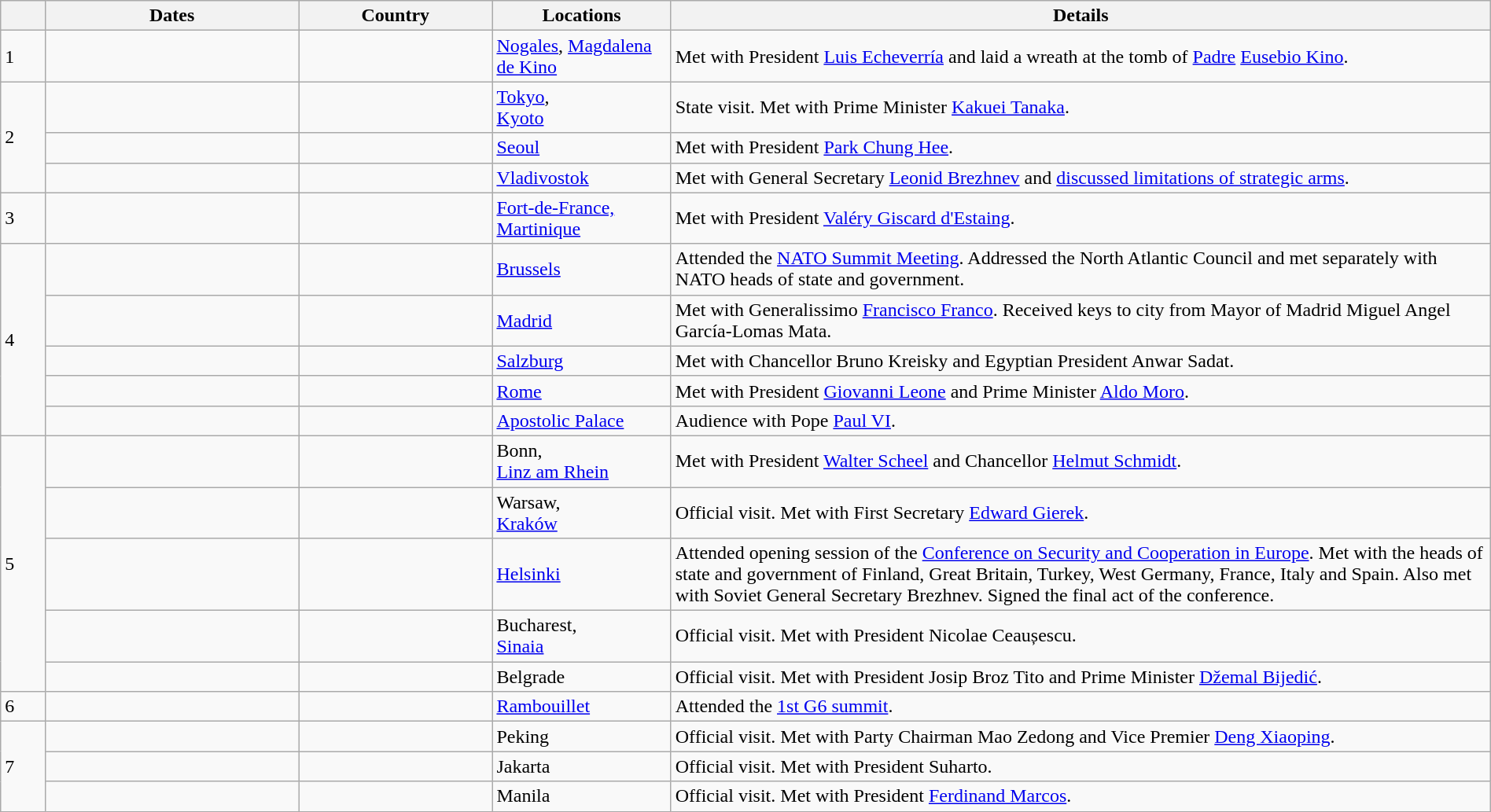<table class="wikitable sortable" border="1" style="margin: 1em auto 1em auto">
<tr>
<th style="width: 3%;"></th>
<th style="width: 17%;">Dates</th>
<th style="width: 13%;">Country</th>
<th style="width: 12%;">Locations</th>
<th style="width: 55%;">Details</th>
</tr>
<tr>
<td>1</td>
<td></td>
<td></td>
<td><a href='#'>Nogales</a>, <a href='#'>Magdalena de Kino</a></td>
<td>Met with President <a href='#'>Luis Echeverría</a> and laid a wreath at the tomb of <a href='#'>Padre</a> <a href='#'>Eusebio Kino</a>.</td>
</tr>
<tr>
<td rowspan=3>2</td>
<td></td>
<td></td>
<td><a href='#'>Tokyo</a>,<br><a href='#'>Kyoto</a></td>
<td>State visit. Met with Prime Minister <a href='#'>Kakuei Tanaka</a>.</td>
</tr>
<tr>
<td></td>
<td></td>
<td><a href='#'>Seoul</a></td>
<td>Met with President <a href='#'>Park Chung Hee</a>.</td>
</tr>
<tr>
<td></td>
<td></td>
<td><a href='#'>Vladivostok</a></td>
<td>Met with General Secretary <a href='#'>Leonid Brezhnev</a> and <a href='#'>discussed limitations of strategic arms</a>.</td>
</tr>
<tr>
<td>3</td>
<td></td>
<td></td>
<td><a href='#'>Fort-de-France, Martinique</a></td>
<td>Met with President <a href='#'>Valéry Giscard d'Estaing</a>.</td>
</tr>
<tr>
<td rowspan=5>4</td>
<td></td>
<td></td>
<td><a href='#'>Brussels</a></td>
<td>Attended the <a href='#'>NATO Summit Meeting</a>. Addressed the North Atlantic Council and met separately with NATO heads of state and government.</td>
</tr>
<tr>
<td></td>
<td></td>
<td><a href='#'>Madrid</a></td>
<td>Met with Generalissimo <a href='#'>Francisco Franco</a>. Received keys to city from Mayor of Madrid Miguel Angel García-Lomas Mata.</td>
</tr>
<tr>
<td></td>
<td></td>
<td><a href='#'>Salzburg</a></td>
<td>Met with Chancellor Bruno Kreisky and Egyptian President Anwar Sadat.</td>
</tr>
<tr>
<td></td>
<td></td>
<td><a href='#'>Rome</a></td>
<td>Met with President <a href='#'>Giovanni Leone</a> and Prime Minister <a href='#'>Aldo Moro</a>.</td>
</tr>
<tr>
<td></td>
<td></td>
<td><a href='#'>Apostolic Palace</a></td>
<td>Audience with Pope <a href='#'>Paul VI</a>.</td>
</tr>
<tr>
<td rowspan=5>5</td>
<td></td>
<td></td>
<td>Bonn,<br><a href='#'>Linz am Rhein</a></td>
<td>Met with President <a href='#'>Walter Scheel</a> and Chancellor <a href='#'>Helmut Schmidt</a>.</td>
</tr>
<tr>
<td></td>
<td></td>
<td>Warsaw,<br><a href='#'>Kraków</a></td>
<td>Official visit. Met with First Secretary <a href='#'>Edward Gierek</a>.</td>
</tr>
<tr>
<td></td>
<td></td>
<td><a href='#'>Helsinki</a></td>
<td>Attended opening session of the <a href='#'>Conference on Security and Cooperation in Europe</a>. Met with the heads of state and government of Finland, Great Britain, Turkey, West Germany, France, Italy and Spain. Also met with Soviet General Secretary Brezhnev. Signed the final act of the conference.</td>
</tr>
<tr>
<td></td>
<td></td>
<td>Bucharest,<br><a href='#'>Sinaia</a></td>
<td>Official visit. Met with President Nicolae Ceaușescu.</td>
</tr>
<tr>
<td></td>
<td></td>
<td>Belgrade</td>
<td>Official visit. Met with President Josip Broz Tito and Prime Minister <a href='#'>Džemal Bijedić</a>.</td>
</tr>
<tr>
<td>6</td>
<td></td>
<td></td>
<td><a href='#'>Rambouillet</a></td>
<td>Attended the <a href='#'>1st G6 summit</a>.</td>
</tr>
<tr>
<td rowspan=3>7</td>
<td></td>
<td></td>
<td>Peking</td>
<td>Official visit. Met with Party Chairman Mao Zedong and Vice Premier <a href='#'>Deng Xiaoping</a>.</td>
</tr>
<tr>
<td></td>
<td></td>
<td>Jakarta</td>
<td>Official visit. Met with President Suharto.</td>
</tr>
<tr>
<td></td>
<td></td>
<td>Manila</td>
<td>Official visit. Met with President <a href='#'>Ferdinand Marcos</a>.</td>
</tr>
</table>
